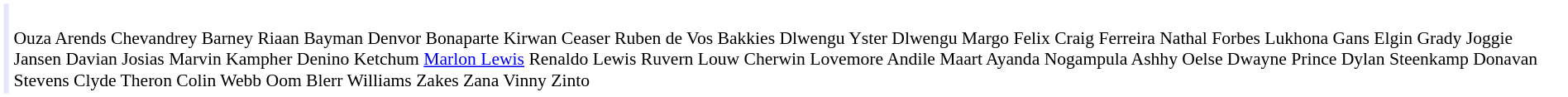<table cellpadding="2" style="border: 1px solid white; font-size:90%;">
<tr>
<td style="text-align:right;" bgcolor="lavender"></td>
<td style="text-align:left;"><br>Ouza Arends Chevandrey Barney Riaan Bayman Denvor Bonaparte Kirwan Ceaser Ruben de Vos Bakkies Dlwengu Yster Dlwengu Margo Felix Craig Ferreira Nathal Forbes Lukhona Gans Elgin Grady Joggie Jansen Davian Josias Marvin Kampher Denino Ketchum <a href='#'>Marlon Lewis</a> Renaldo Lewis Ruvern Louw Cherwin Lovemore Andile Maart Ayanda Nogampula Ashhy Oelse Dwayne Prince Dylan Steenkamp Donavan Stevens Clyde Theron Colin Webb Oom Blerr Williams Zakes Zana Vinny Zinto</td>
</tr>
</table>
